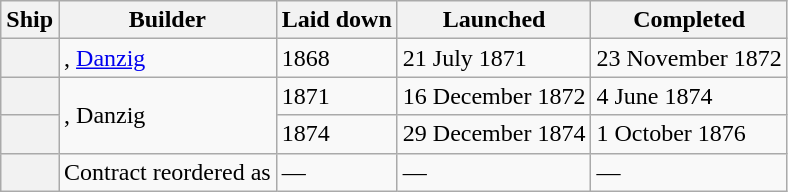<table class="wikitable plainrowheaders">
<tr>
<th scope="col">Ship</th>
<th scope="col">Builder</th>
<th scope="col">Laid down</th>
<th scope="col">Launched</th>
<th scope="col">Completed</th>
</tr>
<tr>
<th scope="row"></th>
<td>, <a href='#'>Danzig</a></td>
<td>1868</td>
<td>21 July 1871</td>
<td>23 November 1872</td>
</tr>
<tr>
<th scope="row"></th>
<td rowspan=2>, Danzig</td>
<td>1871</td>
<td>16 December 1872</td>
<td>4 June 1874</td>
</tr>
<tr>
<th scope="row"></th>
<td>1874</td>
<td>29 December 1874</td>
<td>1 October 1876</td>
</tr>
<tr>
<th scope="row"></th>
<td>Contract reordered as </td>
<td>—</td>
<td>—</td>
<td>—</td>
</tr>
</table>
